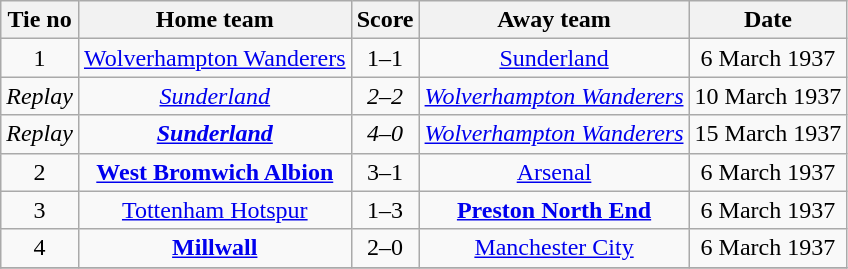<table class="wikitable" style="text-align: center">
<tr>
<th>Tie no</th>
<th>Home team</th>
<th>Score</th>
<th>Away team</th>
<th>Date</th>
</tr>
<tr>
<td>1</td>
<td><a href='#'>Wolverhampton Wanderers</a></td>
<td>1–1</td>
<td><a href='#'>Sunderland</a></td>
<td>6 March 1937</td>
</tr>
<tr>
<td><em>Replay</em></td>
<td><em><a href='#'>Sunderland</a></em></td>
<td><em>2–2</em></td>
<td><em><a href='#'>Wolverhampton Wanderers</a></em></td>
<td>10 March 1937</td>
</tr>
<tr>
<td><em>Replay</em></td>
<td><strong><em><a href='#'>Sunderland</a></em></strong></td>
<td><em>4–0</em></td>
<td><em><a href='#'>Wolverhampton Wanderers</a></em></td>
<td>15 March 1937</td>
</tr>
<tr>
<td>2</td>
<td><strong><a href='#'>West Bromwich Albion</a></strong></td>
<td>3–1</td>
<td><a href='#'>Arsenal</a></td>
<td>6 March 1937</td>
</tr>
<tr>
<td>3</td>
<td><a href='#'>Tottenham Hotspur</a></td>
<td>1–3</td>
<td><strong><a href='#'>Preston North End</a></strong></td>
<td>6 March 1937</td>
</tr>
<tr>
<td>4</td>
<td><strong><a href='#'>Millwall</a></strong></td>
<td>2–0</td>
<td><a href='#'>Manchester City</a></td>
<td>6 March 1937</td>
</tr>
<tr>
</tr>
</table>
